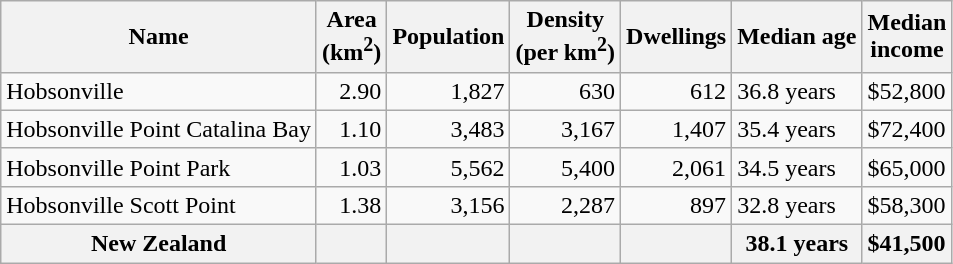<table class="wikitable">
<tr>
<th>Name</th>
<th>Area<br>(km<sup>2</sup>)</th>
<th>Population</th>
<th>Density<br>(per km<sup>2</sup>)</th>
<th>Dwellings</th>
<th>Median age</th>
<th>Median<br>income</th>
</tr>
<tr>
<td>Hobsonville</td>
<td style="text-align:right;">2.90</td>
<td style="text-align:right;">1,827</td>
<td style="text-align:right;">630</td>
<td style="text-align:right;">612</td>
<td>36.8 years</td>
<td>$52,800</td>
</tr>
<tr>
<td>Hobsonville Point Catalina Bay</td>
<td style="text-align:right;">1.10</td>
<td style="text-align:right;">3,483</td>
<td style="text-align:right;">3,167</td>
<td style="text-align:right;">1,407</td>
<td>35.4 years</td>
<td>$72,400</td>
</tr>
<tr>
<td>Hobsonville Point Park</td>
<td style="text-align:right;">1.03</td>
<td style="text-align:right;">5,562</td>
<td style="text-align:right;">5,400</td>
<td style="text-align:right;">2,061</td>
<td>34.5 years</td>
<td>$65,000</td>
</tr>
<tr>
<td>Hobsonville Scott Point</td>
<td style="text-align:right;">1.38</td>
<td style="text-align:right;">3,156</td>
<td style="text-align:right;">2,287</td>
<td style="text-align:right;">897</td>
<td>32.8 years</td>
<td>$58,300</td>
</tr>
<tr>
<th>New Zealand</th>
<th></th>
<th></th>
<th></th>
<th></th>
<th>38.1 years</th>
<th style="text-align:left;">$41,500</th>
</tr>
</table>
